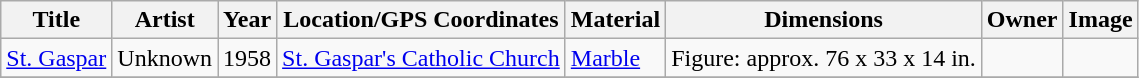<table class="wikitable sortable">
<tr>
<th>Title</th>
<th>Artist</th>
<th>Year</th>
<th>Location/GPS Coordinates</th>
<th>Material</th>
<th>Dimensions</th>
<th>Owner</th>
<th>Image</th>
</tr>
<tr>
<td><a href='#'>St. Gaspar</a></td>
<td>Unknown</td>
<td>1958</td>
<td><a href='#'>St. Gaspar's Catholic Church</a></td>
<td><a href='#'>Marble</a></td>
<td>Figure: approx. 76 x 33 x 14 in.</td>
<td></td>
<td></td>
</tr>
<tr>
</tr>
</table>
